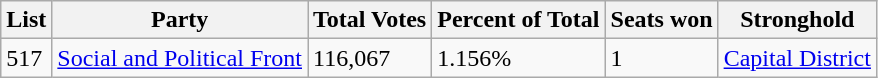<table class="wikitable nonsortable">
<tr>
<th>List</th>
<th>Party</th>
<th>Total Votes</th>
<th>Percent of Total</th>
<th>Seats won</th>
<th>Stronghold</th>
</tr>
<tr>
<td>517</td>
<td><a href='#'>Social and Political Front</a></td>
<td>116,067</td>
<td>1.156%</td>
<td>1</td>
<td><a href='#'>Capital District</a></td>
</tr>
</table>
